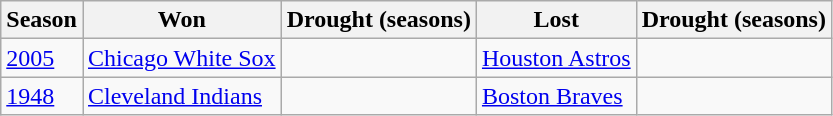<table class="wikitable">
<tr>
<th>Season</th>
<th>Won</th>
<th>Drought (seasons)</th>
<th>Lost</th>
<th>Drought (seasons)</th>
</tr>
<tr>
<td><a href='#'>2005</a></td>
<td><a href='#'>Chicago White Sox</a></td>
<td></td>
<td><a href='#'>Houston Astros</a></td>
<td></td>
</tr>
<tr>
<td><a href='#'>1948</a></td>
<td><a href='#'>Cleveland Indians</a></td>
<td></td>
<td><a href='#'>Boston Braves</a></td>
<td></td>
</tr>
</table>
